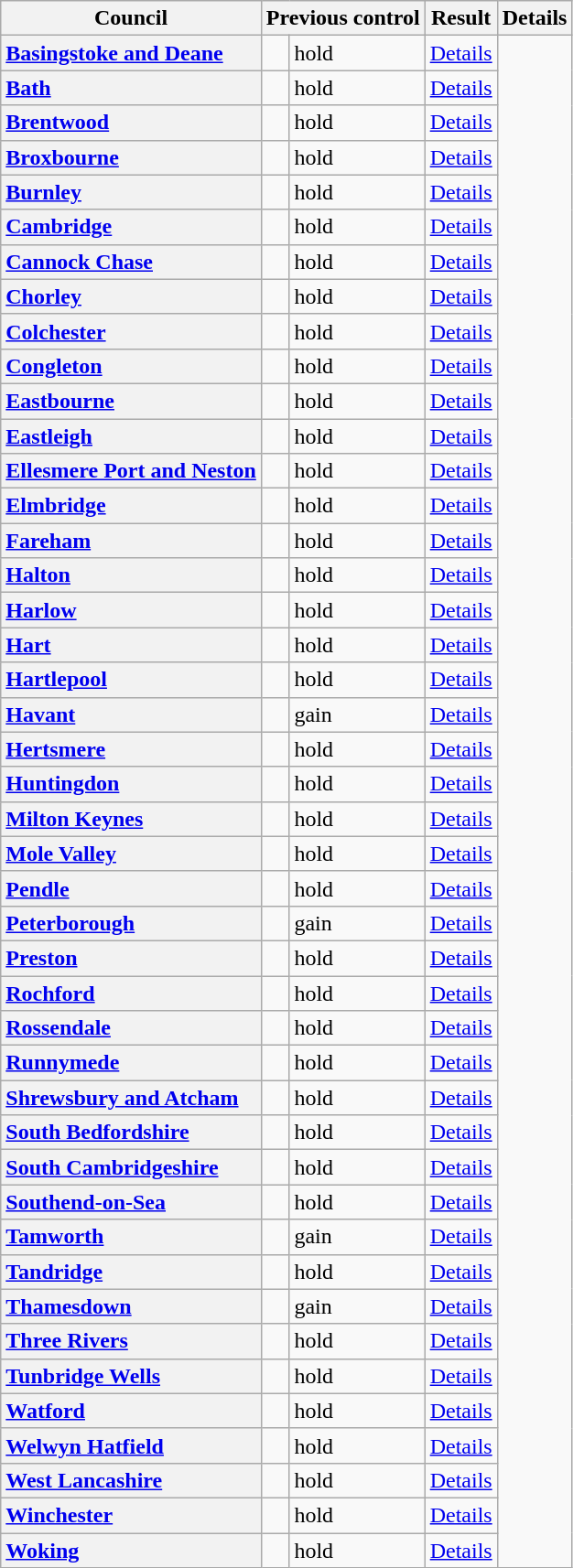<table class="wikitable sortable" border="1">
<tr>
<th scope="col">Council</th>
<th colspan=2>Previous control</th>
<th colspan=2>Result</th>
<th class="unsortable" scope="col">Details</th>
</tr>
<tr>
<th scope="row" style="text-align: left;"><a href='#'>Basingstoke and Deane</a></th>
<td></td>
<td> hold</td>
<td><a href='#'>Details</a></td>
</tr>
<tr>
<th scope="row" style="text-align: left;"><a href='#'>Bath</a></th>
<td></td>
<td> hold</td>
<td><a href='#'>Details</a></td>
</tr>
<tr>
<th scope="row" style="text-align: left;"><a href='#'>Brentwood</a></th>
<td></td>
<td> hold</td>
<td><a href='#'>Details</a></td>
</tr>
<tr>
<th scope="row" style="text-align: left;"><a href='#'>Broxbourne</a></th>
<td></td>
<td> hold</td>
<td><a href='#'>Details</a></td>
</tr>
<tr>
<th scope="row" style="text-align: left;"><a href='#'>Burnley</a></th>
<td></td>
<td> hold</td>
<td><a href='#'>Details</a></td>
</tr>
<tr>
<th scope="row" style="text-align: left;"><a href='#'>Cambridge</a></th>
<td></td>
<td> hold</td>
<td><a href='#'>Details</a></td>
</tr>
<tr>
<th scope="row" style="text-align: left;"><a href='#'>Cannock Chase</a></th>
<td></td>
<td> hold</td>
<td><a href='#'>Details</a></td>
</tr>
<tr>
<th scope="row" style="text-align: left;"><a href='#'>Chorley</a></th>
<td></td>
<td> hold</td>
<td><a href='#'>Details</a></td>
</tr>
<tr>
<th scope="row" style="text-align: left;"><a href='#'>Colchester</a></th>
<td></td>
<td> hold</td>
<td><a href='#'>Details</a></td>
</tr>
<tr>
<th scope="row" style="text-align: left;"><a href='#'>Congleton</a></th>
<td></td>
<td> hold</td>
<td><a href='#'>Details</a></td>
</tr>
<tr>
<th scope="row" style="text-align: left;"><a href='#'>Eastbourne</a></th>
<td></td>
<td> hold</td>
<td><a href='#'>Details</a></td>
</tr>
<tr>
<th scope="row" style="text-align: left;"><a href='#'>Eastleigh</a></th>
<td></td>
<td> hold</td>
<td><a href='#'>Details</a></td>
</tr>
<tr>
<th scope="row" style="text-align: left;"><a href='#'>Ellesmere Port and Neston</a></th>
<td></td>
<td> hold</td>
<td><a href='#'>Details</a></td>
</tr>
<tr>
<th scope="row" style="text-align: left;"><a href='#'>Elmbridge</a></th>
<td></td>
<td> hold</td>
<td><a href='#'>Details</a></td>
</tr>
<tr>
<th scope="row" style="text-align: left;"><a href='#'>Fareham</a></th>
<td></td>
<td> hold</td>
<td><a href='#'>Details</a></td>
</tr>
<tr>
<th scope="row" style="text-align: left;"><a href='#'>Halton</a></th>
<td></td>
<td> hold</td>
<td><a href='#'>Details</a></td>
</tr>
<tr>
<th scope="row" style="text-align: left;"><a href='#'>Harlow</a></th>
<td></td>
<td> hold</td>
<td><a href='#'>Details</a></td>
</tr>
<tr>
<th scope="row" style="text-align: left;"><a href='#'>Hart</a></th>
<td></td>
<td> hold</td>
<td><a href='#'>Details</a></td>
</tr>
<tr>
<th scope="row" style="text-align: left;"><a href='#'>Hartlepool</a></th>
<td></td>
<td> hold</td>
<td><a href='#'>Details</a></td>
</tr>
<tr>
<th scope="row" style="text-align: left;"><a href='#'>Havant</a></th>
<td></td>
<td> gain</td>
<td><a href='#'>Details</a></td>
</tr>
<tr>
<th scope="row" style="text-align: left;"><a href='#'>Hertsmere</a></th>
<td></td>
<td> hold</td>
<td><a href='#'>Details</a></td>
</tr>
<tr>
<th scope="row" style="text-align: left;"><a href='#'>Huntingdon</a></th>
<td></td>
<td> hold</td>
<td><a href='#'>Details</a></td>
</tr>
<tr>
<th scope="row" style="text-align: left;"><a href='#'>Milton Keynes</a></th>
<td></td>
<td> hold</td>
<td><a href='#'>Details</a></td>
</tr>
<tr>
<th scope="row" style="text-align: left;"><a href='#'>Mole Valley</a></th>
<td></td>
<td> hold</td>
<td><a href='#'>Details</a></td>
</tr>
<tr>
<th scope="row" style="text-align: left;"><a href='#'>Pendle</a></th>
<td></td>
<td> hold</td>
<td><a href='#'>Details</a></td>
</tr>
<tr>
<th scope="row" style="text-align: left;"><a href='#'>Peterborough</a></th>
<td></td>
<td> gain</td>
<td><a href='#'>Details</a></td>
</tr>
<tr>
<th scope="row" style="text-align: left;"><a href='#'>Preston</a></th>
<td></td>
<td> hold</td>
<td><a href='#'>Details</a></td>
</tr>
<tr>
<th scope="row" style="text-align: left;"><a href='#'>Rochford</a></th>
<td></td>
<td> hold</td>
<td><a href='#'>Details</a></td>
</tr>
<tr>
<th scope="row" style="text-align: left;"><a href='#'>Rossendale</a></th>
<td></td>
<td> hold</td>
<td><a href='#'>Details</a></td>
</tr>
<tr>
<th scope="row" style="text-align: left;"><a href='#'>Runnymede</a></th>
<td></td>
<td> hold</td>
<td><a href='#'>Details</a></td>
</tr>
<tr>
<th scope="row" style="text-align: left;"><a href='#'>Shrewsbury and Atcham</a></th>
<td></td>
<td> hold</td>
<td><a href='#'>Details</a></td>
</tr>
<tr>
<th scope="row" style="text-align: left;"><a href='#'>South Bedfordshire</a></th>
<td></td>
<td> hold</td>
<td><a href='#'>Details</a></td>
</tr>
<tr>
<th scope="row" style="text-align: left;"><a href='#'>South Cambridgeshire</a></th>
<td></td>
<td> hold</td>
<td><a href='#'>Details</a></td>
</tr>
<tr>
<th scope="row" style="text-align: left;"><a href='#'>Southend-on-Sea</a></th>
<td></td>
<td> hold</td>
<td><a href='#'>Details</a></td>
</tr>
<tr>
<th scope="row" style="text-align: left;"><a href='#'>Tamworth</a></th>
<td></td>
<td> gain</td>
<td><a href='#'>Details</a></td>
</tr>
<tr>
<th scope="row" style="text-align: left;"><a href='#'>Tandridge</a></th>
<td></td>
<td> hold</td>
<td><a href='#'>Details</a></td>
</tr>
<tr>
<th scope="row" style="text-align: left;"><a href='#'>Thamesdown</a></th>
<td></td>
<td> gain</td>
<td><a href='#'>Details</a></td>
</tr>
<tr>
<th scope="row" style="text-align: left;"><a href='#'>Three Rivers</a></th>
<td></td>
<td> hold</td>
<td><a href='#'>Details</a></td>
</tr>
<tr>
<th scope="row" style="text-align: left;"><a href='#'>Tunbridge Wells</a></th>
<td></td>
<td> hold</td>
<td><a href='#'>Details</a></td>
</tr>
<tr>
<th scope="row" style="text-align: left;"><a href='#'>Watford</a></th>
<td></td>
<td> hold</td>
<td><a href='#'>Details</a></td>
</tr>
<tr>
<th scope="row" style="text-align: left;"><a href='#'>Welwyn Hatfield</a></th>
<td></td>
<td> hold</td>
<td><a href='#'>Details</a></td>
</tr>
<tr>
<th scope="row" style="text-align: left;"><a href='#'>West Lancashire</a></th>
<td></td>
<td> hold</td>
<td><a href='#'>Details</a></td>
</tr>
<tr>
<th scope="row" style="text-align: left;"><a href='#'>Winchester</a></th>
<td></td>
<td> hold</td>
<td><a href='#'>Details</a></td>
</tr>
<tr>
<th scope="row" style="text-align: left;"><a href='#'>Woking</a></th>
<td></td>
<td> hold</td>
<td><a href='#'>Details</a></td>
</tr>
</table>
